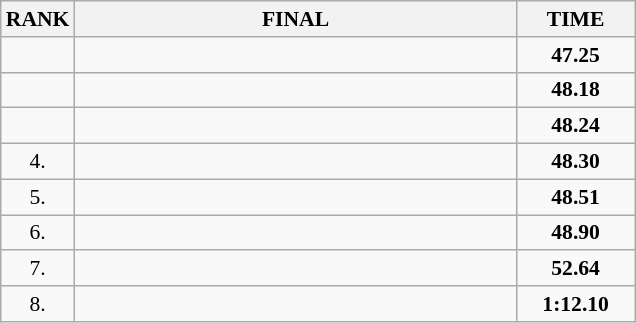<table class="wikitable" style="border-collapse: collapse; font-size: 90%;">
<tr>
<th>RANK</th>
<th style="width: 20em">FINAL</th>
<th style="width: 5em">TIME</th>
</tr>
<tr>
<td align="center"></td>
<td></td>
<td align="center"><strong>47.25</strong></td>
</tr>
<tr>
<td align="center"></td>
<td></td>
<td align="center"><strong>48.18</strong></td>
</tr>
<tr>
<td align="center"></td>
<td></td>
<td align="center"><strong>48.24</strong></td>
</tr>
<tr>
<td align="center">4.</td>
<td></td>
<td align="center"><strong>48.30</strong></td>
</tr>
<tr>
<td align="center">5.</td>
<td></td>
<td align="center"><strong>48.51</strong></td>
</tr>
<tr>
<td align="center">6.</td>
<td></td>
<td align="center"><strong>48.90</strong></td>
</tr>
<tr>
<td align="center">7.</td>
<td></td>
<td align="center"><strong>52.64</strong></td>
</tr>
<tr>
<td align="center">8.</td>
<td></td>
<td align="center"><strong>1:12.10</strong></td>
</tr>
</table>
